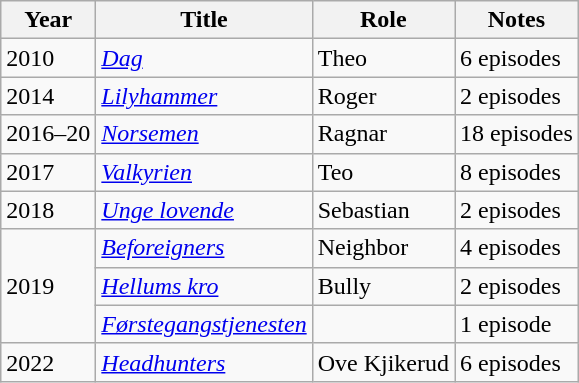<table class="wikitable sortable">
<tr>
<th>Year</th>
<th>Title</th>
<th>Role</th>
<th class="unsortable">Notes</th>
</tr>
<tr>
<td>2010</td>
<td><em><a href='#'>Dag</a></em></td>
<td>Theo</td>
<td>6 episodes</td>
</tr>
<tr>
<td>2014</td>
<td><em><a href='#'>Lilyhammer</a></em></td>
<td>Roger</td>
<td>2 episodes</td>
</tr>
<tr>
<td>2016–20</td>
<td><em><a href='#'>Norsemen</a></em></td>
<td>Ragnar</td>
<td>18 episodes</td>
</tr>
<tr>
<td>2017</td>
<td><em><a href='#'>Valkyrien</a></em></td>
<td>Teo</td>
<td>8 episodes</td>
</tr>
<tr>
<td>2018</td>
<td><em><a href='#'>Unge lovende</a></em></td>
<td>Sebastian</td>
<td>2 episodes</td>
</tr>
<tr>
<td rowspan=3>2019</td>
<td><em><a href='#'>Beforeigners</a></em></td>
<td>Neighbor</td>
<td>4 episodes</td>
</tr>
<tr>
<td><em><a href='#'>Hellums kro</a></em></td>
<td>Bully</td>
<td>2 episodes</td>
</tr>
<tr>
<td><em><a href='#'>Førstegangstjenesten</a></em></td>
<td></td>
<td>1 episode</td>
</tr>
<tr>
<td>2022</td>
<td><em><a href='#'>Headhunters</a></em></td>
<td>Ove Kjikerud</td>
<td>6 episodes</td>
</tr>
</table>
